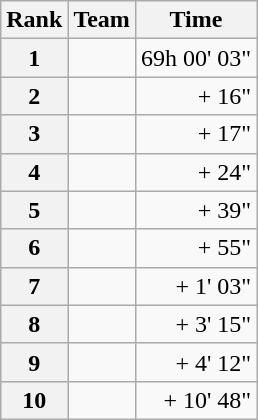<table class="wikitable">
<tr>
<th scope="col">Rank</th>
<th scope="col">Team</th>
<th scope="col">Time</th>
</tr>
<tr>
<th scope="row">1</th>
<td> </td>
<td align="right">69h 00' 03"</td>
</tr>
<tr>
<th scope="row">2</th>
<td> </td>
<td align="right">+ 16"</td>
</tr>
<tr>
<th scope="row">3</th>
<td> </td>
<td align="right">+ 17"</td>
</tr>
<tr>
<th scope="row">4</th>
<td> </td>
<td align="right">+ 24"</td>
</tr>
<tr>
<th scope="row">5</th>
<td> </td>
<td align="right">+ 39"</td>
</tr>
<tr>
<th scope="row">6</th>
<td> </td>
<td align="right">+ 55"</td>
</tr>
<tr>
<th scope="row">7</th>
<td> </td>
<td align="right">+ 1' 03"</td>
</tr>
<tr>
<th scope="row">8</th>
<td> </td>
<td align="right">+ 3' 15"</td>
</tr>
<tr>
<th scope="row">9</th>
<td> </td>
<td align="right">+ 4' 12"</td>
</tr>
<tr>
<th scope="row">10</th>
<td> </td>
<td align="right">+ 10' 48"</td>
</tr>
</table>
